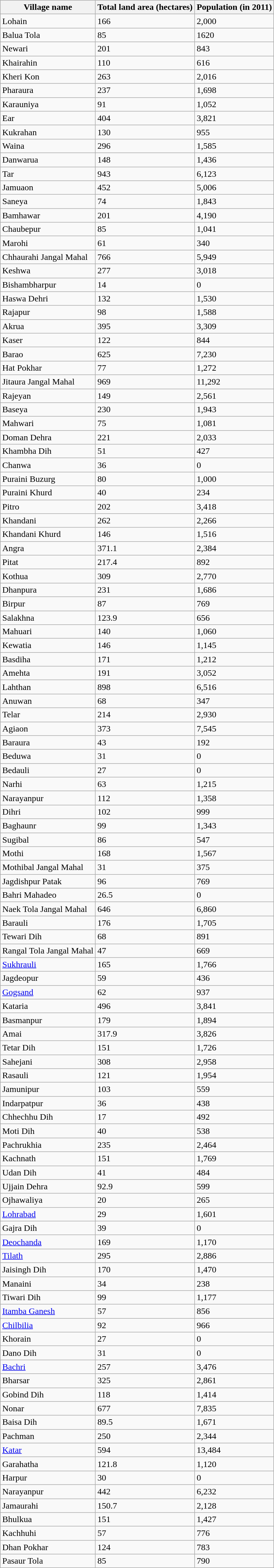<table class="wikitable sortable">
<tr>
<th>Village name</th>
<th>Total land area (hectares)</th>
<th>Population (in 2011)</th>
</tr>
<tr>
<td>Lohain</td>
<td>166</td>
<td>2,000</td>
</tr>
<tr>
<td>Balua Tola</td>
<td>85</td>
<td>1620</td>
</tr>
<tr>
<td>Newari</td>
<td>201</td>
<td>843</td>
</tr>
<tr>
<td>Khairahin</td>
<td>110</td>
<td>616</td>
</tr>
<tr>
<td>Kheri Kon</td>
<td>263</td>
<td>2,016</td>
</tr>
<tr>
<td>Pharaura</td>
<td>237</td>
<td>1,698</td>
</tr>
<tr>
<td>Karauniya</td>
<td>91</td>
<td>1,052</td>
</tr>
<tr>
<td>Ear</td>
<td>404</td>
<td>3,821</td>
</tr>
<tr>
<td>Kukrahan</td>
<td>130</td>
<td>955</td>
</tr>
<tr>
<td>Waina</td>
<td>296</td>
<td>1,585</td>
</tr>
<tr>
<td>Danwarua</td>
<td>148</td>
<td>1,436</td>
</tr>
<tr>
<td>Tar</td>
<td>943</td>
<td>6,123</td>
</tr>
<tr>
<td>Jamuaon</td>
<td>452</td>
<td>5,006</td>
</tr>
<tr>
<td>Saneya</td>
<td>74</td>
<td>1,843</td>
</tr>
<tr>
<td>Bamhawar</td>
<td>201</td>
<td>4,190</td>
</tr>
<tr>
<td>Chaubepur</td>
<td>85</td>
<td>1,041</td>
</tr>
<tr>
<td>Marohi</td>
<td>61</td>
<td>340</td>
</tr>
<tr>
<td>Chhaurahi Jangal Mahal</td>
<td>766</td>
<td>5,949</td>
</tr>
<tr>
<td>Keshwa</td>
<td>277</td>
<td>3,018</td>
</tr>
<tr>
<td>Bishambharpur</td>
<td>14</td>
<td>0</td>
</tr>
<tr>
<td>Haswa Dehri</td>
<td>132</td>
<td>1,530</td>
</tr>
<tr>
<td>Rajapur</td>
<td>98</td>
<td>1,588</td>
</tr>
<tr>
<td>Akrua</td>
<td>395</td>
<td>3,309</td>
</tr>
<tr>
<td>Kaser</td>
<td>122</td>
<td>844</td>
</tr>
<tr>
<td>Barao</td>
<td>625</td>
<td>7,230</td>
</tr>
<tr>
<td>Hat Pokhar</td>
<td>77</td>
<td>1,272</td>
</tr>
<tr>
<td>Jitaura Jangal Mahal</td>
<td>969</td>
<td>11,292</td>
</tr>
<tr>
<td>Rajeyan</td>
<td>149</td>
<td>2,561</td>
</tr>
<tr>
<td>Baseya</td>
<td>230</td>
<td>1,943</td>
</tr>
<tr>
<td>Mahwari</td>
<td>75</td>
<td>1,081</td>
</tr>
<tr>
<td>Doman Dehra</td>
<td>221</td>
<td>2,033</td>
</tr>
<tr>
<td>Khambha Dih</td>
<td>51</td>
<td>427</td>
</tr>
<tr>
<td>Chanwa</td>
<td>36</td>
<td>0</td>
</tr>
<tr>
<td>Puraini Buzurg</td>
<td>80</td>
<td>1,000</td>
</tr>
<tr>
<td>Puraini Khurd</td>
<td>40</td>
<td>234</td>
</tr>
<tr>
<td>Pitro</td>
<td>202</td>
<td>3,418</td>
</tr>
<tr>
<td>Khandani</td>
<td>262</td>
<td>2,266</td>
</tr>
<tr>
<td>Khandani Khurd</td>
<td>146</td>
<td>1,516</td>
</tr>
<tr>
<td>Angra</td>
<td>371.1</td>
<td>2,384</td>
</tr>
<tr>
<td>Pitat</td>
<td>217.4</td>
<td>892</td>
</tr>
<tr>
<td>Kothua</td>
<td>309</td>
<td>2,770</td>
</tr>
<tr>
<td>Dhanpura</td>
<td>231</td>
<td>1,686</td>
</tr>
<tr>
<td>Birpur</td>
<td>87</td>
<td>769</td>
</tr>
<tr>
<td>Salakhna</td>
<td>123.9</td>
<td>656</td>
</tr>
<tr>
<td>Mahuari</td>
<td>140</td>
<td>1,060</td>
</tr>
<tr>
<td>Kewatia</td>
<td>146</td>
<td>1,145</td>
</tr>
<tr>
<td>Basdiha</td>
<td>171</td>
<td>1,212</td>
</tr>
<tr>
<td>Amehta</td>
<td>191</td>
<td>3,052</td>
</tr>
<tr>
<td>Lahthan</td>
<td>898</td>
<td>6,516</td>
</tr>
<tr>
<td>Anuwan</td>
<td>68</td>
<td>347</td>
</tr>
<tr>
<td>Telar</td>
<td>214</td>
<td>2,930</td>
</tr>
<tr>
<td>Agiaon</td>
<td>373</td>
<td>7,545</td>
</tr>
<tr>
<td>Baraura</td>
<td>43</td>
<td>192</td>
</tr>
<tr>
<td>Beduwa</td>
<td>31</td>
<td>0</td>
</tr>
<tr>
<td>Bedauli</td>
<td>27</td>
<td>0</td>
</tr>
<tr>
<td>Narhi</td>
<td>63</td>
<td>1,215</td>
</tr>
<tr>
<td>Narayanpur</td>
<td>112</td>
<td>1,358</td>
</tr>
<tr>
<td>Dihri</td>
<td>102</td>
<td>999</td>
</tr>
<tr>
<td>Baghaunr</td>
<td>99</td>
<td>1,343</td>
</tr>
<tr>
<td>Sugibal</td>
<td>86</td>
<td>547</td>
</tr>
<tr>
<td>Mothi</td>
<td>168</td>
<td>1,567</td>
</tr>
<tr>
<td>Mothibal Jangal Mahal</td>
<td>31</td>
<td>375</td>
</tr>
<tr>
<td>Jagdishpur Patak</td>
<td>96</td>
<td>769</td>
</tr>
<tr>
<td>Bahri Mahadeo</td>
<td>26.5</td>
<td>0</td>
</tr>
<tr>
<td>Naek Tola Jangal Mahal</td>
<td>646</td>
<td>6,860</td>
</tr>
<tr>
<td>Barauli</td>
<td>176</td>
<td>1,705</td>
</tr>
<tr>
<td>Tewari Dih</td>
<td>68</td>
<td>891</td>
</tr>
<tr>
<td>Rangal Tola Jangal Mahal</td>
<td>47</td>
<td>669</td>
</tr>
<tr>
<td><a href='#'>Sukhrauli</a></td>
<td>165</td>
<td>1,766</td>
</tr>
<tr>
<td>Jagdeopur</td>
<td>59</td>
<td>436</td>
</tr>
<tr>
<td><a href='#'>Gogsand</a></td>
<td>62</td>
<td>937</td>
</tr>
<tr>
<td>Kataria</td>
<td>496</td>
<td>3,841</td>
</tr>
<tr>
<td>Basmanpur</td>
<td>179</td>
<td>1,894</td>
</tr>
<tr>
<td>Amai</td>
<td>317.9</td>
<td>3,826</td>
</tr>
<tr>
<td>Tetar Dih</td>
<td>151</td>
<td>1,726</td>
</tr>
<tr>
<td>Sahejani</td>
<td>308</td>
<td>2,958</td>
</tr>
<tr>
<td>Rasauli</td>
<td>121</td>
<td>1,954</td>
</tr>
<tr>
<td>Jamunipur</td>
<td>103</td>
<td>559</td>
</tr>
<tr>
<td>Indarpatpur</td>
<td>36</td>
<td>438</td>
</tr>
<tr>
<td>Chhechhu Dih</td>
<td>17</td>
<td>492</td>
</tr>
<tr>
<td>Moti Dih</td>
<td>40</td>
<td>538</td>
</tr>
<tr>
<td>Pachrukhia</td>
<td>235</td>
<td>2,464</td>
</tr>
<tr>
<td>Kachnath</td>
<td>151</td>
<td>1,769</td>
</tr>
<tr>
<td>Udan Dih</td>
<td>41</td>
<td>484</td>
</tr>
<tr>
<td>Ujjain Dehra</td>
<td>92.9</td>
<td>599</td>
</tr>
<tr>
<td>Ojhawaliya</td>
<td>20</td>
<td>265</td>
</tr>
<tr>
<td><a href='#'>Lohrabad</a></td>
<td>29</td>
<td>1,601</td>
</tr>
<tr>
<td>Gajra Dih</td>
<td>39</td>
<td>0</td>
</tr>
<tr>
<td><a href='#'>Deochanda</a></td>
<td>169</td>
<td>1,170</td>
</tr>
<tr>
<td><a href='#'>Tilath</a></td>
<td>295</td>
<td>2,886</td>
</tr>
<tr>
<td>Jaisingh Dih</td>
<td>170</td>
<td>1,470</td>
</tr>
<tr>
<td>Manaini</td>
<td>34</td>
<td>238</td>
</tr>
<tr>
<td>Tiwari Dih</td>
<td>99</td>
<td>1,177</td>
</tr>
<tr>
<td><a href='#'>Itamba Ganesh</a></td>
<td>57</td>
<td>856</td>
</tr>
<tr>
<td><a href='#'>Chilbilia</a></td>
<td>92</td>
<td>966</td>
</tr>
<tr>
<td>Khorain</td>
<td>27</td>
<td>0</td>
</tr>
<tr>
<td>Dano Dih</td>
<td>31</td>
<td>0</td>
</tr>
<tr>
<td><a href='#'>Bachri</a></td>
<td>257</td>
<td>3,476</td>
</tr>
<tr>
<td>Bharsar</td>
<td>325</td>
<td>2,861</td>
</tr>
<tr>
<td>Gobind Dih</td>
<td>118</td>
<td>1,414</td>
</tr>
<tr>
<td>Nonar</td>
<td>677</td>
<td>7,835</td>
</tr>
<tr>
<td>Baisa Dih</td>
<td>89.5</td>
<td>1,671</td>
</tr>
<tr>
<td>Pachman</td>
<td>250</td>
<td>2,344</td>
</tr>
<tr>
<td><a href='#'>Katar</a></td>
<td>594</td>
<td>13,484</td>
</tr>
<tr>
<td>Garahatha</td>
<td>121.8</td>
<td>1,120</td>
</tr>
<tr>
<td>Harpur</td>
<td>30</td>
<td>0</td>
</tr>
<tr>
<td>Narayanpur</td>
<td>442</td>
<td>6,232</td>
</tr>
<tr>
<td>Jamaurahi</td>
<td>150.7</td>
<td>2,128</td>
</tr>
<tr>
<td>Bhulkua</td>
<td>151</td>
<td>1,427</td>
</tr>
<tr>
<td>Kachhuhi</td>
<td>57</td>
<td>776</td>
</tr>
<tr>
<td>Dhan Pokhar</td>
<td>124</td>
<td>783</td>
</tr>
<tr>
<td>Pasaur Tola</td>
<td>85</td>
<td>790</td>
</tr>
</table>
